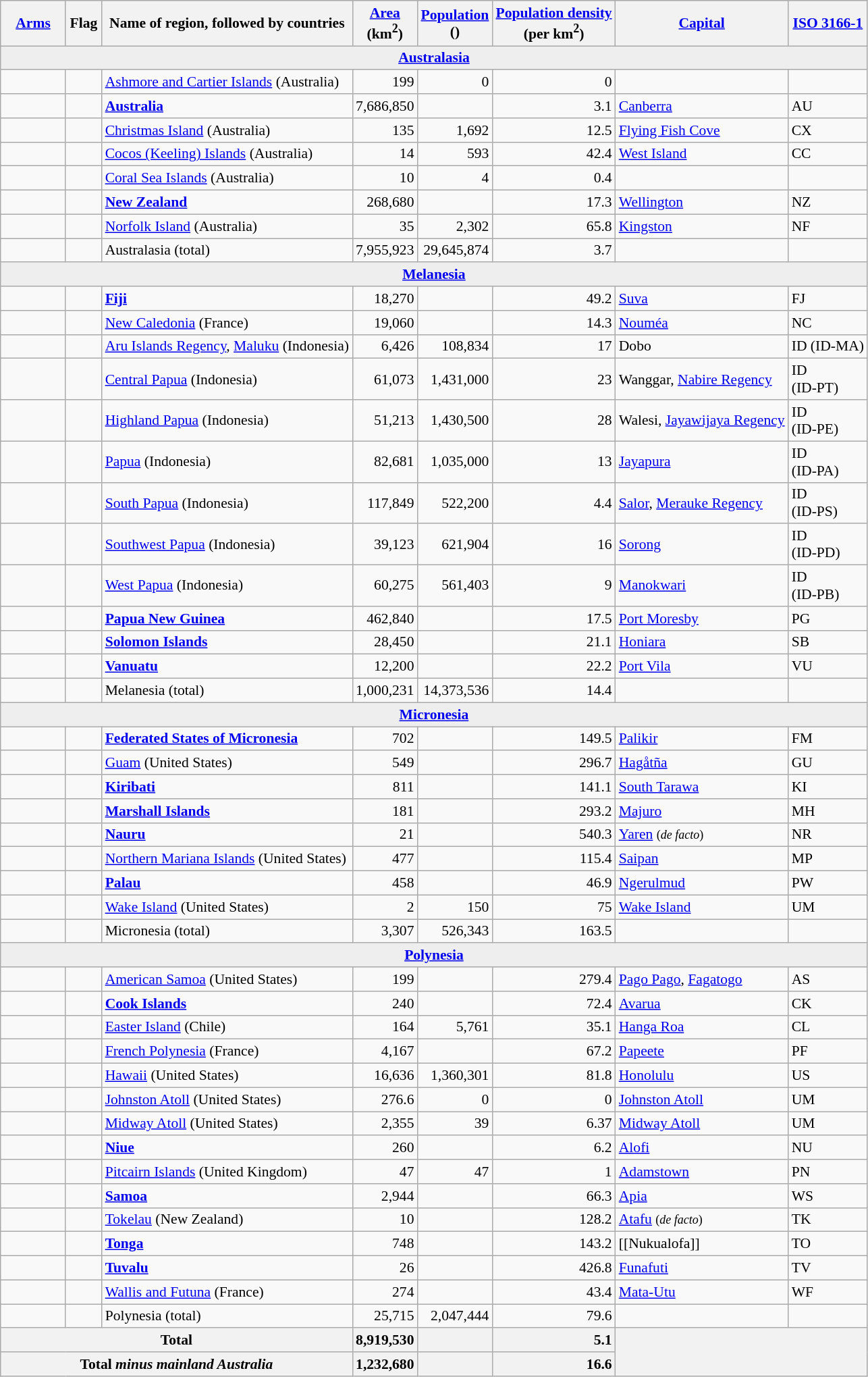<table class="wikitable sortable" style="border:1px solid #aaa; font-size:90%;">
<tr style="background:#ececec;"|>
<th style="line-height:95%; width:4em" class="unsortable"><a href='#'>Arms</a></th>
<th style="line-height:95%; width:2em" class="unsortable">Flag</th>
<th>Name of region, followed by countries</th>
<th data-sort-type="number"><a href='#'>Area</a><br>(km<sup>2</sup>)</th>
<th data-sort-type="number"><a href='#'>Population</a><br>()</th>
<th data-sort-type="number"><a href='#'>Population density</a><br>(per km<sup>2</sup>)</th>
<th><a href='#'>Capital</a></th>
<th><a href='#'>ISO 3166-1</a></th>
</tr>
<tr>
<td colspan="8" style="background:#eee; text-align:center;"><strong><a href='#'>Australasia</a></strong></td>
</tr>
<tr>
<td style="text-align:center;"></td>
<td style="text-align:center;"></td>
<td><a href='#'>Ashmore and Cartier Islands</a> (Australia)</td>
<td style="text-align:right;">199</td>
<td style="text-align:right;">0</td>
<td style="text-align:right;">0</td>
<td></td>
<td></td>
</tr>
<tr>
<td style="text-align:center;"></td>
<td style="text-align:center;"></td>
<td><strong><a href='#'>Australia</a></strong></td>
<td style="text-align:right;">7,686,850</td>
<td style="text-align:right;"></td>
<td style="text-align:right;">3.1</td>
<td><a href='#'>Canberra</a></td>
<td>AU</td>
</tr>
<tr>
<td style="text-align:center;"></td>
<td style="text-align:center;"></td>
<td><a href='#'>Christmas Island</a> (Australia)</td>
<td style="text-align:right;">135</td>
<td style="text-align:right;">1,692</td>
<td style="text-align:right;">12.5</td>
<td><a href='#'>Flying Fish Cove</a></td>
<td>CX</td>
</tr>
<tr>
<td style="text-align:center;"></td>
<td style="text-align:center;"></td>
<td><a href='#'>Cocos (Keeling) Islands</a> (Australia)</td>
<td style="text-align:right;">14</td>
<td style="text-align:right;">593</td>
<td style="text-align:right;">42.4</td>
<td><a href='#'>West Island</a></td>
<td>CC</td>
</tr>
<tr>
<td style="text-align:center;"></td>
<td style="text-align:center;"></td>
<td><a href='#'>Coral Sea Islands</a> (Australia)</td>
<td style="text-align:right;">10</td>
<td style="text-align:right;">4</td>
<td style="text-align:right;">0.4</td>
<td></td>
<td></td>
</tr>
<tr>
<td style="text-align:center;"></td>
<td style="text-align:center;"></td>
<td><strong><a href='#'>New Zealand</a></strong></td>
<td style="text-align:right;">268,680</td>
<td style="text-align:right;"></td>
<td style="text-align:right;">17.3</td>
<td><a href='#'>Wellington</a></td>
<td>NZ</td>
</tr>
<tr>
<td style="text-align:center;"></td>
<td style="text-align:center;"></td>
<td><a href='#'>Norfolk Island</a> (Australia)</td>
<td style="text-align:right;">35</td>
<td style="text-align:right;">2,302</td>
<td style="text-align:right;">65.8</td>
<td><a href='#'>Kingston</a></td>
<td>NF</td>
</tr>
<tr>
<td style="text-align:center;"></td>
<td style="text-align:center;"></td>
<td>Australasia (total)</td>
<td style="text-align:right;">7,955,923</td>
<td style="text-align:right;">29,645,874</td>
<td style="text-align:right;">3.7</td>
<td></td>
<td></td>
</tr>
<tr>
<td colspan="8" style="background:#eee; text-align:center;"><strong><a href='#'>Melanesia</a></strong></td>
</tr>
<tr>
<td style="text-align:center;"></td>
<td style="text-align:center;"></td>
<td><strong><a href='#'>Fiji</a></strong></td>
<td style="text-align:right;">18,270</td>
<td style="text-align:right;"></td>
<td style="text-align:right;">49.2</td>
<td><a href='#'>Suva</a></td>
<td>FJ</td>
</tr>
<tr>
<td style="text-align:center;"></td>
<td style="text-align:center;"></td>
<td><a href='#'>New Caledonia</a> (France)</td>
<td style="text-align:right;">19,060</td>
<td style="text-align:right;"></td>
<td style="text-align:right;">14.3</td>
<td><a href='#'>Nouméa</a></td>
<td>NC</td>
</tr>
<tr>
<td style="text-align:center;"></td>
<td style="text-align:center;"></td>
<td><a href='#'>Aru Islands Regency</a>, <a href='#'>Maluku</a> (Indonesia)</td>
<td style="text-align:right;">6,426</td>
<td style="text-align:right;">108,834</td>
<td style="text-align:right;">17</td>
<td>Dobo</td>
<td>ID (ID-MA)</td>
</tr>
<tr>
<td style="text-align:center;"></td>
<td style="text-align:center;"></td>
<td><a href='#'>Central Papua</a> (Indonesia)</td>
<td style="text-align:right;">61,073</td>
<td style="text-align:right;">1,431,000</td>
<td style="text-align:right;">23</td>
<td>Wanggar, <a href='#'>Nabire Regency</a></td>
<td>ID<br>(ID-PT)</td>
</tr>
<tr>
<td style="text-align:center;"></td>
<td style="text-align:center;"></td>
<td><a href='#'>Highland Papua</a> (Indonesia)</td>
<td style="text-align:right;">51,213</td>
<td style="text-align:right;">1,430,500</td>
<td style="text-align:right;">28</td>
<td>Walesi, <a href='#'>Jayawijaya Regency</a></td>
<td>ID<br>(ID-PE)</td>
</tr>
<tr>
<td style="text-align:center;"></td>
<td style="text-align:center;"></td>
<td><a href='#'>Papua</a> (Indonesia)</td>
<td style="text-align:right;">82,681</td>
<td style="text-align:right;">1,035,000</td>
<td style="text-align:right;">13</td>
<td><a href='#'>Jayapura</a></td>
<td>ID<br>(ID-PA)</td>
</tr>
<tr>
<td style="text-align:center;"></td>
<td style="text-align:center;"></td>
<td><a href='#'>South Papua</a> (Indonesia)</td>
<td style="text-align:right;">117,849</td>
<td style="text-align:right;">522,200</td>
<td style="text-align:right;">4.4</td>
<td><a href='#'>Salor</a>, <a href='#'>Merauke Regency</a></td>
<td>ID<br>(ID-PS)</td>
</tr>
<tr>
<td style="text-align:center;"></td>
<td style="text-align:center;"></td>
<td><a href='#'>Southwest Papua</a> (Indonesia)</td>
<td style="text-align:right;">39,123</td>
<td style="text-align:right;">621,904</td>
<td style="text-align:right;">16</td>
<td><a href='#'>Sorong</a></td>
<td>ID<br>(ID-PD)</td>
</tr>
<tr>
<td style="text-align:center;"></td>
<td style="text-align:center;"></td>
<td><a href='#'>West Papua</a> (Indonesia)</td>
<td style="text-align:right;">60,275</td>
<td style="text-align:right;">561,403</td>
<td style="text-align:right;">9</td>
<td><a href='#'>Manokwari</a></td>
<td>ID<br>(ID-PB)</td>
</tr>
<tr>
<td style="text-align:center;"></td>
<td style="text-align:center;"></td>
<td><strong><a href='#'>Papua New Guinea</a></strong></td>
<td style="text-align:right;">462,840</td>
<td style="text-align:right;"></td>
<td style="text-align:right;">17.5</td>
<td><a href='#'>Port Moresby</a></td>
<td>PG</td>
</tr>
<tr>
<td style="text-align:center;"></td>
<td style="text-align:center;"></td>
<td><strong><a href='#'>Solomon Islands</a></strong></td>
<td style="text-align:right;">28,450</td>
<td style="text-align:right;"></td>
<td style="text-align:right;">21.1</td>
<td><a href='#'>Honiara</a></td>
<td>SB</td>
</tr>
<tr>
<td style="text-align:center;"></td>
<td style="text-align:center;"></td>
<td><strong><a href='#'>Vanuatu</a></strong></td>
<td style="text-align:right;">12,200</td>
<td style="text-align:right;"></td>
<td style="text-align:right;">22.2</td>
<td><a href='#'>Port Vila</a></td>
<td>VU</td>
</tr>
<tr>
<td style="text-align:center;"></td>
<td style="text-align:center;"></td>
<td>Melanesia (total)</td>
<td style="text-align:right;">1,000,231</td>
<td style="text-align:right;">14,373,536</td>
<td style="text-align:right;">14.4</td>
<td></td>
<td></td>
</tr>
<tr>
<td colspan="8" style="background:#eee; text-align:center;"><strong><a href='#'>Micronesia</a></strong></td>
</tr>
<tr>
<td style="text-align:center;"></td>
<td style="text-align:center;"></td>
<td><strong><a href='#'>Federated States of Micronesia</a></strong></td>
<td style="text-align:right;">702</td>
<td style="text-align:right;"></td>
<td style="text-align:right;">149.5</td>
<td><a href='#'>Palikir</a></td>
<td>FM</td>
</tr>
<tr>
<td style="text-align:center;"></td>
<td style="text-align:center;"></td>
<td><a href='#'>Guam</a> (United States)</td>
<td style="text-align:right;">549</td>
<td style="text-align:right;"></td>
<td style="text-align:right;">296.7</td>
<td><a href='#'>Hagåtña</a></td>
<td>GU</td>
</tr>
<tr>
<td style="text-align:center;"></td>
<td style="text-align:center;"></td>
<td><strong><a href='#'>Kiribati</a></strong></td>
<td style="text-align:right;">811</td>
<td style="text-align:right;"></td>
<td style="text-align:right;">141.1</td>
<td><a href='#'>South Tarawa</a></td>
<td>KI</td>
</tr>
<tr>
<td style="text-align:center;"></td>
<td style="text-align:center;"></td>
<td><strong><a href='#'>Marshall Islands</a></strong></td>
<td style="text-align:right;">181</td>
<td style="text-align:right;"></td>
<td style="text-align:right;">293.2</td>
<td><a href='#'>Majuro</a></td>
<td>MH</td>
</tr>
<tr>
<td style="text-align:center;"></td>
<td style="text-align:center;"></td>
<td><strong><a href='#'>Nauru</a></strong></td>
<td style="text-align:right;">21</td>
<td style="text-align:right;"></td>
<td style="text-align:right;">540.3</td>
<td><a href='#'>Yaren</a> <small>(<em>de facto</em>)</small></td>
<td>NR</td>
</tr>
<tr>
<td style="text-align:center;"></td>
<td style="text-align:center;"></td>
<td><a href='#'>Northern Mariana Islands</a> (United States)</td>
<td style="text-align:right;">477</td>
<td style="text-align:right;"></td>
<td style="text-align:right;">115.4</td>
<td><a href='#'>Saipan</a></td>
<td>MP</td>
</tr>
<tr>
<td style="text-align:center;"></td>
<td style="text-align:center;"></td>
<td><strong><a href='#'>Palau</a></strong></td>
<td style="text-align:right;">458</td>
<td style="text-align:right;"></td>
<td style="text-align:right;">46.9</td>
<td><a href='#'>Ngerulmud</a></td>
<td>PW</td>
</tr>
<tr>
<td style="text-align:center;"></td>
<td style="text-align:center;"></td>
<td><a href='#'>Wake Island</a> (United States)</td>
<td style="text-align:right;">2</td>
<td style="text-align:right;">150</td>
<td style="text-align:right;">75</td>
<td><a href='#'>Wake Island</a></td>
<td>UM</td>
</tr>
<tr>
<td style="text-align:center;"></td>
<td style="text-align:center;"></td>
<td>Micronesia (total)</td>
<td style="text-align:right;">3,307</td>
<td style="text-align:right;">526,343</td>
<td style="text-align:right;">163.5</td>
<td></td>
<td></td>
</tr>
<tr>
<td colspan="8" style="background:#eee; text-align:center;"><strong><a href='#'>Polynesia</a></strong></td>
</tr>
<tr>
<td style="text-align:center;"></td>
<td style="text-align:center;"></td>
<td><a href='#'>American Samoa</a> (United States)</td>
<td style="text-align:right;">199</td>
<td style="text-align:right;"></td>
<td style="text-align:right;">279.4</td>
<td><a href='#'>Pago Pago</a>, <a href='#'>Fagatogo</a></td>
<td>AS</td>
</tr>
<tr>
<td style="text-align:center;"></td>
<td style="text-align:center;"></td>
<td><strong><a href='#'>Cook Islands</a></strong></td>
<td style="text-align:right;">240</td>
<td style="text-align:right;"></td>
<td style="text-align:right;">72.4</td>
<td><a href='#'>Avarua</a></td>
<td>CK</td>
</tr>
<tr>
<td style="text-align:center;"></td>
<td style="text-align:center;"></td>
<td><a href='#'>Easter Island</a> (Chile)</td>
<td style="text-align:right;">164</td>
<td style="text-align:right;">5,761</td>
<td style="text-align:right;">35.1</td>
<td><a href='#'>Hanga Roa</a></td>
<td>CL</td>
</tr>
<tr>
<td style="text-align:center;"></td>
<td style="text-align:center;"></td>
<td><a href='#'>French Polynesia</a> (France)</td>
<td style="text-align:right;">4,167</td>
<td style="text-align:right;"></td>
<td style="text-align:right;">67.2</td>
<td><a href='#'>Papeete</a></td>
<td>PF</td>
</tr>
<tr>
<td style="text-align:center;"></td>
<td style="text-align:center;"></td>
<td><a href='#'>Hawaii</a> (United States)</td>
<td style="text-align:right;">16,636</td>
<td style="text-align:right;">1,360,301</td>
<td style="text-align:right;">81.8</td>
<td><a href='#'>Honolulu</a></td>
<td>US</td>
</tr>
<tr>
<td style="text-align:center;"></td>
<td style="text-align:center;"></td>
<td><a href='#'>Johnston Atoll</a> (United States)</td>
<td style="text-align:right;">276.6</td>
<td style="text-align:right;">0</td>
<td style="text-align:right;">0</td>
<td><a href='#'>Johnston Atoll</a></td>
<td>UM</td>
</tr>
<tr>
<td style="text-align:center;"></td>
<td style="text-align:center;"></td>
<td><a href='#'>Midway Atoll</a> (United States)</td>
<td style="text-align:right;">2,355</td>
<td style="text-align:right;">39</td>
<td style="text-align:right;">6.37</td>
<td><a href='#'>Midway Atoll</a></td>
<td>UM</td>
</tr>
<tr>
<td style="text-align:center;"></td>
<td style="text-align:center;"></td>
<td><strong><a href='#'>Niue</a></strong></td>
<td style="text-align:right;">260</td>
<td style="text-align:right;"></td>
<td style="text-align:right;">6.2</td>
<td><a href='#'>Alofi</a></td>
<td>NU</td>
</tr>
<tr>
<td style="text-align:center;"></td>
<td style="text-align:center;"></td>
<td><a href='#'>Pitcairn Islands</a> (United Kingdom)</td>
<td style="text-align:right;">47</td>
<td style="text-align:right;">47</td>
<td style="text-align:right;">1</td>
<td><a href='#'>Adamstown</a></td>
<td>PN</td>
</tr>
<tr>
<td style="text-align:center;"></td>
<td style="text-align:center;"></td>
<td><strong><a href='#'>Samoa</a></strong></td>
<td style="text-align:right;">2,944</td>
<td style="text-align:right;"></td>
<td style="text-align:right;">66.3</td>
<td><a href='#'>Apia</a></td>
<td>WS</td>
</tr>
<tr>
<td style="text-align:center;"></td>
<td style="text-align:center;"></td>
<td><a href='#'>Tokelau</a> (New Zealand)</td>
<td style="text-align:right;">10</td>
<td style="text-align:right;"></td>
<td style="text-align:right;">128.2</td>
<td><a href='#'>Atafu</a> <small>(<em>de facto</em>)</small></td>
<td>TK</td>
</tr>
<tr>
<td style="text-align:center;"></td>
<td style="text-align:center;"></td>
<td><strong><a href='#'>Tonga</a></strong></td>
<td style="text-align:right;">748</td>
<td style="text-align:right;"></td>
<td style="text-align:right;">143.2</td>
<td>[[Nukualofa]]</td>
<td>TO</td>
</tr>
<tr>
<td style="text-align:center;"></td>
<td style="text-align:center;"></td>
<td><strong><a href='#'>Tuvalu</a></strong></td>
<td style="text-align:right;">26</td>
<td style="text-align:right;"></td>
<td style="text-align:right;">426.8</td>
<td><a href='#'>Funafuti</a></td>
<td>TV</td>
</tr>
<tr>
<td style="text-align:center;"></td>
<td style="text-align:center;"></td>
<td><a href='#'>Wallis and Futuna</a> (France)</td>
<td style="text-align:right;">274</td>
<td style="text-align:right;"></td>
<td style="text-align:right;">43.4</td>
<td><a href='#'>Mata-Utu</a></td>
<td>WF</td>
</tr>
<tr>
<td style="text-align:center;"></td>
<td style="text-align:center;"></td>
<td>Polynesia (total)</td>
<td style="text-align:right;">25,715</td>
<td style="text-align:right;">2,047,444</td>
<td style="text-align:right;">79.6</td>
<td></td>
<td></td>
</tr>
<tr>
<th colspan="3">Total</th>
<th style="text-align:right;">8,919,530</th>
<th style="text-align:right;"></th>
<th style="text-align:right;">5.1</th>
<th colspan="2" rowspan="2"></th>
</tr>
<tr>
<th colspan="3">Total <em>minus mainland Australia</em></th>
<th style="text-align:right;">1,232,680</th>
<th style="text-align:right;"></th>
<th style="text-align:right;">16.6</th>
</tr>
</table>
